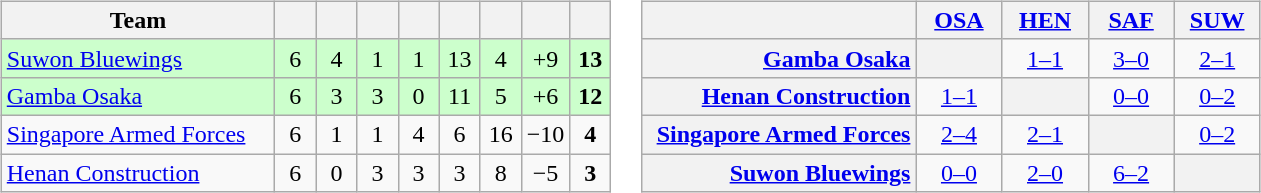<table>
<tr>
<td><br><table class="wikitable" style="text-align:center;">
<tr>
<th width=175>Team</th>
<th width=20></th>
<th width=20></th>
<th width=20></th>
<th width=20></th>
<th width=20></th>
<th width=20></th>
<th width=20></th>
<th width=20></th>
</tr>
<tr style="background:#ccffcc;">
<td align=left> <a href='#'>Suwon Bluewings</a></td>
<td>6</td>
<td>4</td>
<td>1</td>
<td>1</td>
<td>13</td>
<td>4</td>
<td>+9</td>
<td><strong>13</strong></td>
</tr>
<tr style="background:#ccffcc;">
<td align=left> <a href='#'>Gamba Osaka</a></td>
<td>6</td>
<td>3</td>
<td>3</td>
<td>0</td>
<td>11</td>
<td>5</td>
<td>+6</td>
<td><strong>12</strong></td>
</tr>
<tr>
<td align=left> <a href='#'>Singapore Armed Forces</a></td>
<td>6</td>
<td>1</td>
<td>1</td>
<td>4</td>
<td>6</td>
<td>16</td>
<td>−10</td>
<td><strong>4</strong></td>
</tr>
<tr>
<td align=left> <a href='#'>Henan Construction</a></td>
<td>6</td>
<td>0</td>
<td>3</td>
<td>3</td>
<td>3</td>
<td>8</td>
<td>−5</td>
<td><strong>3</strong></td>
</tr>
</table>
</td>
<td><br><table class="wikitable" style="text-align:center">
<tr>
<th width="175"> </th>
<th width="50"><a href='#'>OSA</a></th>
<th width="50"><a href='#'>HEN</a></th>
<th width="50"><a href='#'>SAF</a></th>
<th width="50"><a href='#'>SUW</a></th>
</tr>
<tr>
<th style="text-align:right;"><a href='#'>Gamba Osaka</a></th>
<th></th>
<td><a href='#'>1–1</a></td>
<td><a href='#'>3–0</a></td>
<td><a href='#'>2–1</a></td>
</tr>
<tr>
<th style="text-align:right;"><a href='#'>Henan Construction</a></th>
<td><a href='#'>1–1</a></td>
<th></th>
<td><a href='#'>0–0</a></td>
<td><a href='#'>0–2</a></td>
</tr>
<tr>
<th style="text-align:right;"><a href='#'>Singapore Armed Forces</a></th>
<td><a href='#'>2–4</a></td>
<td><a href='#'>2–1</a></td>
<th></th>
<td><a href='#'>0–2</a></td>
</tr>
<tr>
<th style="text-align:right;"><a href='#'>Suwon Bluewings</a></th>
<td><a href='#'>0–0</a></td>
<td><a href='#'>2–0</a></td>
<td><a href='#'>6–2</a></td>
<th></th>
</tr>
</table>
</td>
</tr>
</table>
